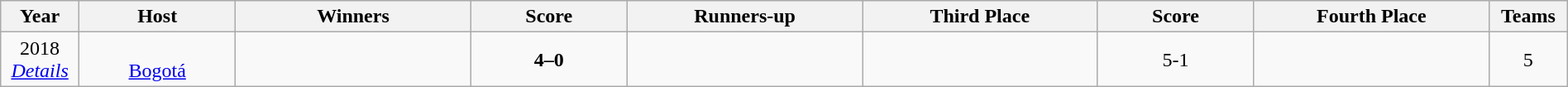<table class="wikitable" style="text-align:center; width:100%">
<tr>
<th width=5%>Year</th>
<th width=10%>Host</th>
<th width=15%>Winners</th>
<th width=10%>Score</th>
<th width=15%>Runners-up</th>
<th width=15%>Third Place</th>
<th width=10%>Score</th>
<th width=15%>Fourth Place</th>
<th width=5%>Teams</th>
</tr>
<tr>
<td>2018 <em><a href='#'>Details</a></em></td>
<td><br><a href='#'>Bogotá</a></td>
<td><strong></strong></td>
<td><strong>4–0</strong></td>
<td></td>
<td></td>
<td>5-1</td>
<td></td>
<td>5</td>
</tr>
</table>
